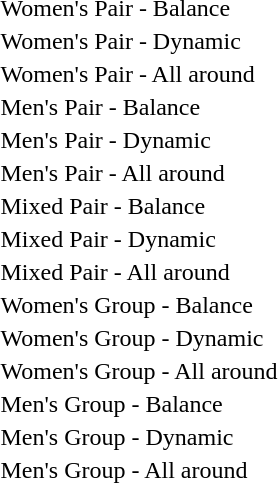<table>
<tr>
<td>Women's Pair - Balance</td>
<td></td>
<td></td>
<td></td>
</tr>
<tr>
<td>Women's Pair - Dynamic</td>
<td></td>
<td></td>
<td></td>
</tr>
<tr>
<td>Women's Pair - All around</td>
<td></td>
<td></td>
<td></td>
</tr>
<tr>
<td>Men's Pair - Balance</td>
<td></td>
<td></td>
<td></td>
</tr>
<tr>
<td>Men's Pair - Dynamic</td>
<td></td>
<td></td>
<td></td>
</tr>
<tr>
<td>Men's Pair - All around</td>
<td></td>
<td></td>
<td></td>
</tr>
<tr>
<td>Mixed Pair - Balance</td>
<td></td>
<td></td>
<td></td>
</tr>
<tr>
<td>Mixed Pair - Dynamic</td>
<td></td>
<td></td>
<td></td>
</tr>
<tr>
<td>Mixed Pair - All around</td>
<td></td>
<td></td>
<td></td>
</tr>
<tr>
<td>Women's Group - Balance</td>
<td></td>
<td></td>
<td></td>
</tr>
<tr>
<td>Women's Group - Dynamic</td>
<td></td>
<td></td>
<td></td>
</tr>
<tr>
<td>Women's Group - All around</td>
<td></td>
<td></td>
<td></td>
</tr>
<tr>
<td>Men's Group - Balance</td>
<td></td>
<td></td>
<td></td>
</tr>
<tr>
<td>Men's Group - Dynamic</td>
<td></td>
<td></td>
<td></td>
</tr>
<tr>
<td>Men's Group - All around</td>
<td></td>
<td></td>
<td></td>
</tr>
<tr>
</tr>
</table>
